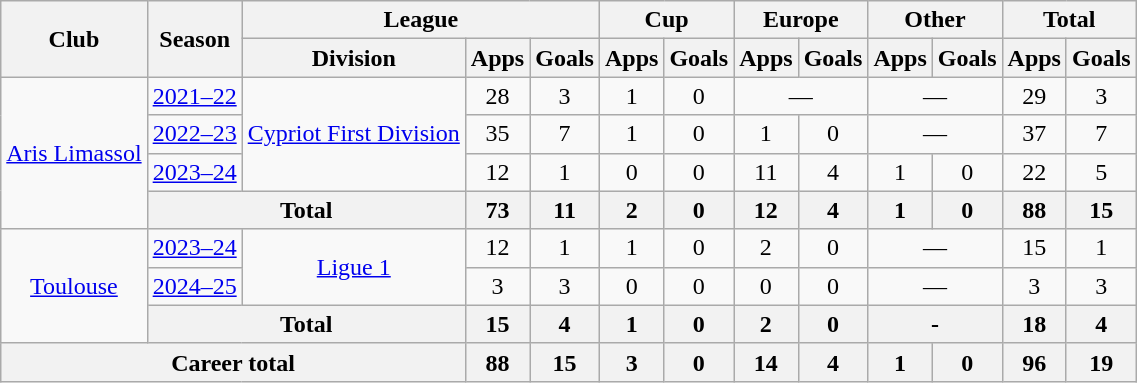<table class="wikitable" style="text-align:center">
<tr>
<th rowspan="2">Club</th>
<th rowspan="2">Season</th>
<th colspan="3">League</th>
<th colspan="2">Cup</th>
<th colspan="2">Europe</th>
<th colspan="2">Other</th>
<th colspan="2">Total</th>
</tr>
<tr>
<th>Division</th>
<th>Apps</th>
<th>Goals</th>
<th>Apps</th>
<th>Goals</th>
<th>Apps</th>
<th>Goals</th>
<th>Apps</th>
<th>Goals</th>
<th>Apps</th>
<th>Goals</th>
</tr>
<tr>
<td rowspan="4"><a href='#'>Aris Limassol</a></td>
<td><a href='#'>2021–22</a></td>
<td rowspan="3"><a href='#'>Cypriot First Division</a></td>
<td>28</td>
<td>3</td>
<td>1</td>
<td>0</td>
<td colspan="2">—</td>
<td colspan="2">—</td>
<td>29</td>
<td>3</td>
</tr>
<tr>
<td><a href='#'>2022–23</a></td>
<td>35</td>
<td>7</td>
<td>1</td>
<td>0</td>
<td>1</td>
<td>0</td>
<td colspan="2">—</td>
<td>37</td>
<td>7</td>
</tr>
<tr>
<td><a href='#'>2023–24</a></td>
<td>12</td>
<td>1</td>
<td>0</td>
<td>0</td>
<td>11</td>
<td>4</td>
<td>1</td>
<td>0</td>
<td>22</td>
<td>5</td>
</tr>
<tr>
<th colspan="2">Total</th>
<th>73</th>
<th>11</th>
<th>2</th>
<th>0</th>
<th>12</th>
<th>4</th>
<th>1</th>
<th>0</th>
<th>88</th>
<th>15</th>
</tr>
<tr>
<td rowspan="3"><a href='#'>Toulouse</a></td>
<td><a href='#'>2023–24</a></td>
<td rowspan="2"><a href='#'>Ligue 1</a></td>
<td>12</td>
<td>1</td>
<td>1</td>
<td>0</td>
<td>2</td>
<td>0</td>
<td colspan="2">—</td>
<td>15</td>
<td>1</td>
</tr>
<tr>
<td><a href='#'>2024–25</a></td>
<td>3</td>
<td>3</td>
<td>0</td>
<td>0</td>
<td>0</td>
<td>0</td>
<td colspan="2">—</td>
<td>3</td>
<td>3</td>
</tr>
<tr>
<th colspan="2">Total</th>
<th>15</th>
<th>4</th>
<th>1</th>
<th>0</th>
<th>2</th>
<th>0</th>
<th colspan="2">-</th>
<th>18</th>
<th>4</th>
</tr>
<tr>
<th colspan="3">Career total</th>
<th>88</th>
<th>15</th>
<th>3</th>
<th>0</th>
<th>14</th>
<th>4</th>
<th>1</th>
<th>0</th>
<th>96</th>
<th>19</th>
</tr>
</table>
